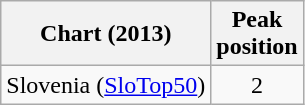<table class="wikitable">
<tr>
<th>Chart (2013)</th>
<th>Peak<br>position</th>
</tr>
<tr>
<td>Slovenia (<a href='#'>SloTop50</a>)</td>
<td align="center">2</td>
</tr>
</table>
